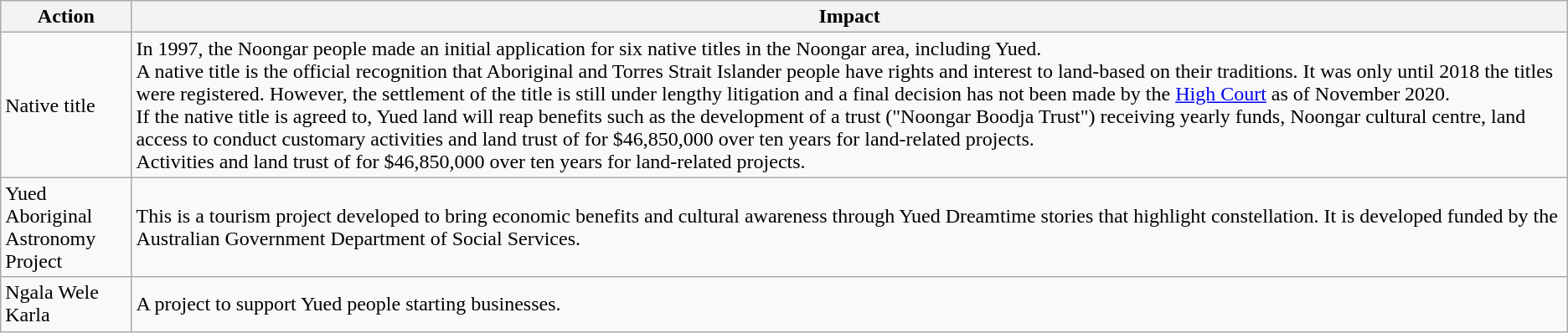<table class="wikitable">
<tr>
<th>Action</th>
<th>Impact</th>
</tr>
<tr>
<td>Native title</td>
<td>In 1997, the Noongar people made an initial application for six native titles in the Noongar area, including Yued.<br>A native title is the official recognition that Aboriginal and Torres Strait Islander people have rights and interest to land-based on their traditions. It was only until 2018 the titles were registered. However, the settlement of the title is still under lengthy litigation and a final decision has not been made by the <a href='#'>High Court</a> as of November 2020.<br>If the native title is agreed to, Yued land will reap benefits such as the development of a trust ("Noongar Boodja Trust") receiving yearly funds, Noongar cultural centre, land access to conduct customary activities and land trust of for $46,850,000 over ten years for land-related projects.<br>Activities and land trust of for $46,850,000 over ten years for land-related projects.</td>
</tr>
<tr>
<td>Yued Aboriginal<br>Astronomy Project</td>
<td>This is a tourism project developed to bring economic benefits and cultural awareness through Yued Dreamtime stories that highlight constellation. It is developed funded by the Australian Government Department of Social Services.</td>
</tr>
<tr>
<td>Ngala Wele Karla</td>
<td>A project to support Yued people starting businesses.</td>
</tr>
</table>
